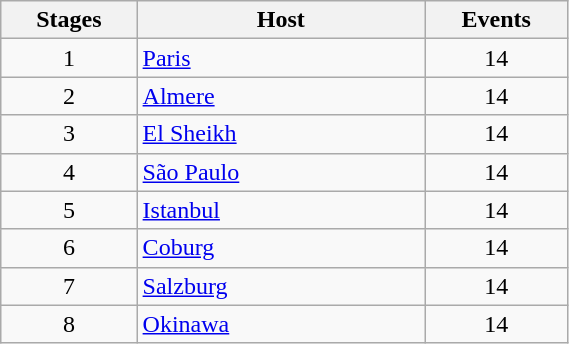<table class="wikitable" style="width:30%;">
<tr>
<th width=40>Stages</th>
<th width=100>Host</th>
<th width=20>Events</th>
</tr>
<tr>
<td align=center>1</td>
<td> <a href='#'>Paris</a></td>
<td align=center>14</td>
</tr>
<tr>
<td align=center>2</td>
<td> <a href='#'>Almere</a></td>
<td align=center>14</td>
</tr>
<tr>
<td align=center>3</td>
<td> <a href='#'>El Sheikh</a></td>
<td align=center>14</td>
</tr>
<tr>
<td align=center>4</td>
<td> <a href='#'>São Paulo</a></td>
<td align=center>14</td>
</tr>
<tr>
<td align=center>5</td>
<td> <a href='#'>Istanbul</a></td>
<td align=center>14</td>
</tr>
<tr>
<td align=center>6</td>
<td> <a href='#'>Coburg</a></td>
<td align=center>14</td>
</tr>
<tr>
<td align=center>7</td>
<td> <a href='#'>Salzburg</a></td>
<td align=center>14</td>
</tr>
<tr>
<td align=center>8</td>
<td> <a href='#'>Okinawa</a></td>
<td align=center>14</td>
</tr>
</table>
